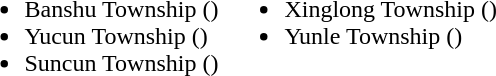<table>
<tr>
<td valign="top"><br><ul><li>Banshu Township ()</li><li>Yucun Township ()</li><li>Suncun Township ()</li></ul></td>
<td valign="top"><br><ul><li>Xinglong Township ()</li><li>Yunle Township ()</li></ul></td>
</tr>
</table>
